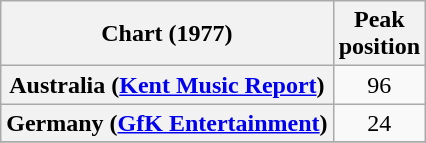<table class="wikitable sortable plainrowheaders">
<tr>
<th scope="col">Chart (1977)</th>
<th scope="col">Peak<br>position</th>
</tr>
<tr>
<th scope="row">Australia (<a href='#'>Kent Music Report</a>)</th>
<td align="center">96</td>
</tr>
<tr>
<th scope="row">Germany (<a href='#'>GfK Entertainment</a>)</th>
<td align="center">24</td>
</tr>
<tr>
</tr>
</table>
